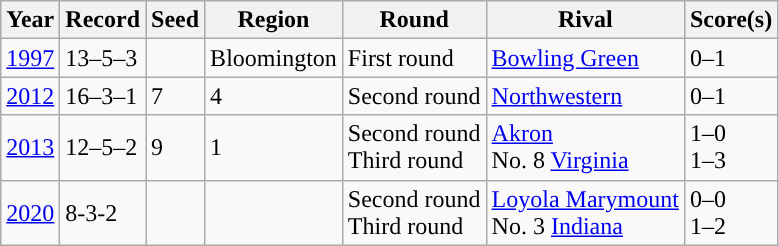<table class="wikitable">
<tr>
<th width=px>Year</th>
<th width=px>Record</th>
<th width=px>Seed</th>
<th width=px>Region</th>
<th width=px>Round</th>
<th width=px>Rival</th>
<th width=px>Score(s)</th>
</tr>
<tr>
<td><a href='#'>1997</a></td>
<td>13–5–3</td>
<td></td>
<td>Bloomington</td>
<td>First round</td>
<td><a href='#'>Bowling Green</a></td>
<td>0–1</td>
</tr>
<tr>
<td><a href='#'>2012</a></td>
<td>16–3–1</td>
<td>7</td>
<td>4</td>
<td>Second round</td>
<td><a href='#'>Northwestern</a></td>
<td>0–1</td>
</tr>
<tr>
<td><a href='#'>2013</a></td>
<td>12–5–2</td>
<td>9</td>
<td>1</td>
<td>Second round<br>Third round</td>
<td><a href='#'>Akron</a><br>No. 8 <a href='#'>Virginia</a></td>
<td>1–0 <br> 1–3</td>
</tr>
<tr>
<td><a href='#'>2020</a></td>
<td>8-3-2</td>
<td></td>
<td></td>
<td>Second round<br>Third round</td>
<td><a href='#'>Loyola Marymount</a><br>No. 3 <a href='#'>Indiana</a></td>
<td>0–0 <br>1–2</td>
</tr>
</table>
